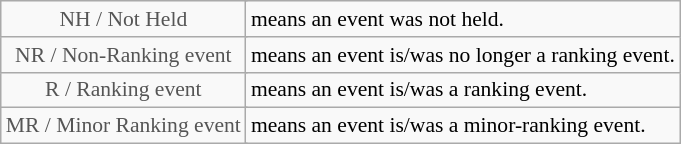<table class="wikitable" style="font-size:90%">
<tr>
<td style="text-align:center; color:#555555;" colspan="4">NH / Not Held</td>
<td>means an event was not held.</td>
</tr>
<tr>
<td style="text-align:center; color:#555555;" colspan="4">NR / Non-Ranking event</td>
<td>means an event is/was no longer a ranking event.</td>
</tr>
<tr>
<td style="text-align:center; color:#555555;" colspan="4">R / Ranking event</td>
<td>means an event is/was a ranking event.</td>
</tr>
<tr>
<td style="text-align:center; color:#555555;" colspan="4">MR / Minor Ranking event</td>
<td>means an event is/was a minor-ranking event.</td>
</tr>
</table>
